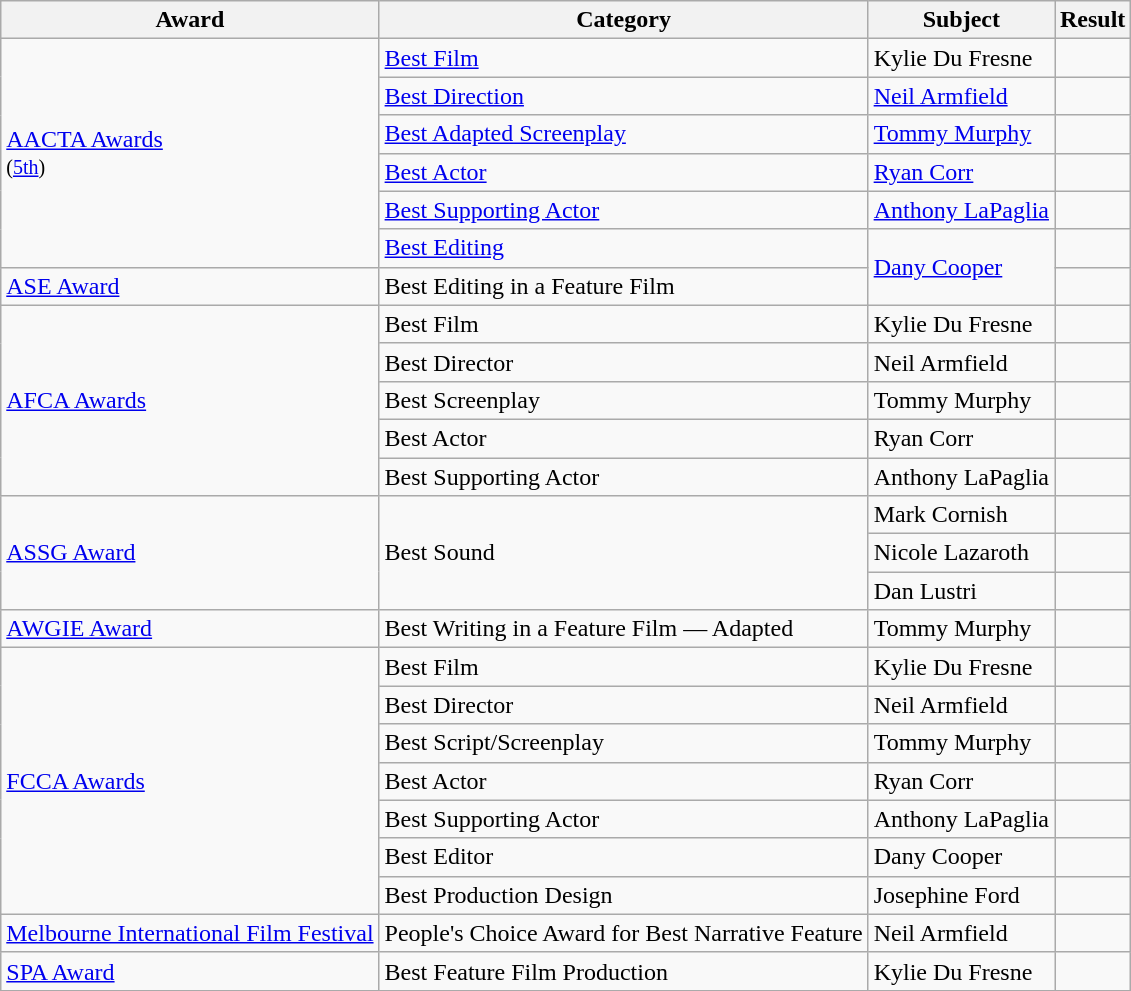<table class="wikitable">
<tr>
<th>Award</th>
<th>Category</th>
<th>Subject</th>
<th>Result</th>
</tr>
<tr>
<td rowspan=6><a href='#'>AACTA Awards</a><br><small>(<a href='#'>5th</a>)</small></td>
<td><a href='#'>Best Film</a></td>
<td>Kylie Du Fresne</td>
<td></td>
</tr>
<tr>
<td><a href='#'>Best Direction</a></td>
<td><a href='#'>Neil Armfield</a></td>
<td></td>
</tr>
<tr>
<td><a href='#'>Best Adapted Screenplay</a></td>
<td><a href='#'>Tommy Murphy</a></td>
<td></td>
</tr>
<tr>
<td><a href='#'>Best Actor</a></td>
<td><a href='#'>Ryan Corr</a></td>
<td></td>
</tr>
<tr>
<td><a href='#'>Best Supporting Actor</a></td>
<td><a href='#'>Anthony LaPaglia</a></td>
<td></td>
</tr>
<tr>
<td><a href='#'>Best Editing</a></td>
<td rowspan=2><a href='#'>Dany Cooper</a></td>
<td></td>
</tr>
<tr>
<td><a href='#'>ASE Award</a></td>
<td>Best Editing in a Feature Film</td>
<td></td>
</tr>
<tr>
<td rowspan=5><a href='#'>AFCA Awards</a></td>
<td>Best Film</td>
<td>Kylie Du Fresne</td>
<td></td>
</tr>
<tr>
<td>Best Director</td>
<td>Neil Armfield</td>
<td></td>
</tr>
<tr>
<td>Best Screenplay</td>
<td>Tommy Murphy</td>
<td></td>
</tr>
<tr>
<td>Best Actor</td>
<td>Ryan Corr</td>
<td></td>
</tr>
<tr>
<td>Best Supporting Actor</td>
<td>Anthony LaPaglia</td>
<td></td>
</tr>
<tr>
<td rowspan=3><a href='#'>ASSG Award</a></td>
<td rowspan=3>Best Sound</td>
<td>Mark Cornish</td>
<td></td>
</tr>
<tr>
<td>Nicole Lazaroth</td>
<td></td>
</tr>
<tr>
<td>Dan Lustri</td>
<td></td>
</tr>
<tr>
<td><a href='#'>AWGIE Award</a></td>
<td>Best Writing in a Feature Film — Adapted</td>
<td>Tommy Murphy</td>
<td></td>
</tr>
<tr>
<td rowspan=7><a href='#'>FCCA Awards</a></td>
<td>Best Film</td>
<td>Kylie Du Fresne</td>
<td></td>
</tr>
<tr>
<td>Best Director</td>
<td>Neil Armfield</td>
<td></td>
</tr>
<tr>
<td>Best Script/Screenplay</td>
<td>Tommy Murphy</td>
<td></td>
</tr>
<tr>
<td>Best Actor</td>
<td>Ryan Corr</td>
<td></td>
</tr>
<tr>
<td>Best Supporting Actor</td>
<td>Anthony LaPaglia</td>
<td></td>
</tr>
<tr>
<td>Best Editor</td>
<td>Dany Cooper</td>
<td></td>
</tr>
<tr>
<td>Best Production Design</td>
<td>Josephine Ford</td>
<td></td>
</tr>
<tr>
<td><a href='#'>Melbourne International Film Festival</a></td>
<td>People's Choice Award for Best Narrative Feature</td>
<td>Neil Armfield</td>
<td></td>
</tr>
<tr>
<td><a href='#'>SPA Award</a></td>
<td>Best Feature Film Production</td>
<td>Kylie Du Fresne</td>
<td></td>
</tr>
<tr>
</tr>
</table>
